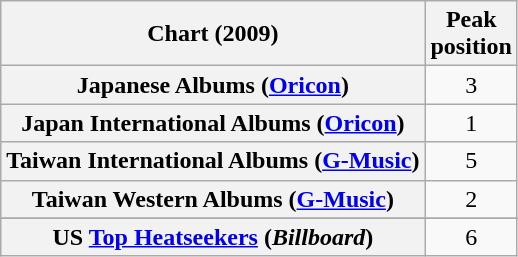<table class="wikitable sortable plainrowheaders" style="text-align:center">
<tr>
<th scope="col">Chart (2009)</th>
<th scope="col">Peak<br>position</th>
</tr>
<tr>
<th scope="row">Japanese Albums (<a href='#'>Oricon</a>)</th>
<td>3</td>
</tr>
<tr>
<th scope="row">Japan International Albums (<a href='#'>Oricon</a>)</th>
<td>1</td>
</tr>
<tr>
<th scope="row">Taiwan International Albums (<a href='#'>G-Music</a>)</th>
<td>5</td>
</tr>
<tr>
<th scope="row">Taiwan Western Albums (<a href='#'>G-Music</a>)</th>
<td>2</td>
</tr>
<tr>
</tr>
<tr>
<th scope="row">US <a href='#'>Top Heatseekers</a> (<em>Billboard</em>)</th>
<td>6</td>
</tr>
</table>
